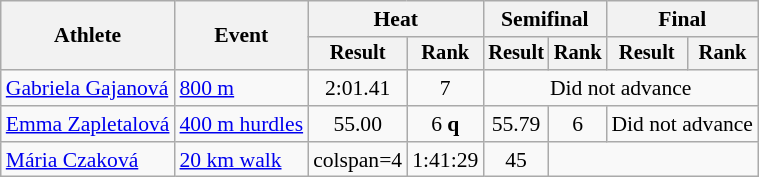<table class="wikitable" style="font-size:90%">
<tr>
<th rowspan="2">Athlete</th>
<th rowspan="2">Event</th>
<th colspan="2">Heat</th>
<th colspan="2">Semifinal</th>
<th colspan="2">Final</th>
</tr>
<tr style="font-size:95%">
<th>Result</th>
<th>Rank</th>
<th>Result</th>
<th>Rank</th>
<th>Result</th>
<th>Rank</th>
</tr>
<tr align=center>
<td align=left><a href='#'>Gabriela Gajanová</a></td>
<td align=left><a href='#'>800 m</a></td>
<td>2:01.41</td>
<td>7</td>
<td colspan="4">Did not advance</td>
</tr>
<tr align=center>
<td align=left><a href='#'>Emma Zapletalová</a></td>
<td align=left><a href='#'>400 m hurdles</a></td>
<td>55.00</td>
<td>6 <strong>q</strong></td>
<td>55.79</td>
<td>6</td>
<td colspan="2">Did not advance</td>
</tr>
<tr align=center>
<td align=left><a href='#'>Mária Czaková</a></td>
<td align=left><a href='#'>20 km walk</a></td>
<td>colspan=4 </td>
<td>1:41:29</td>
<td>45</td>
</tr>
</table>
